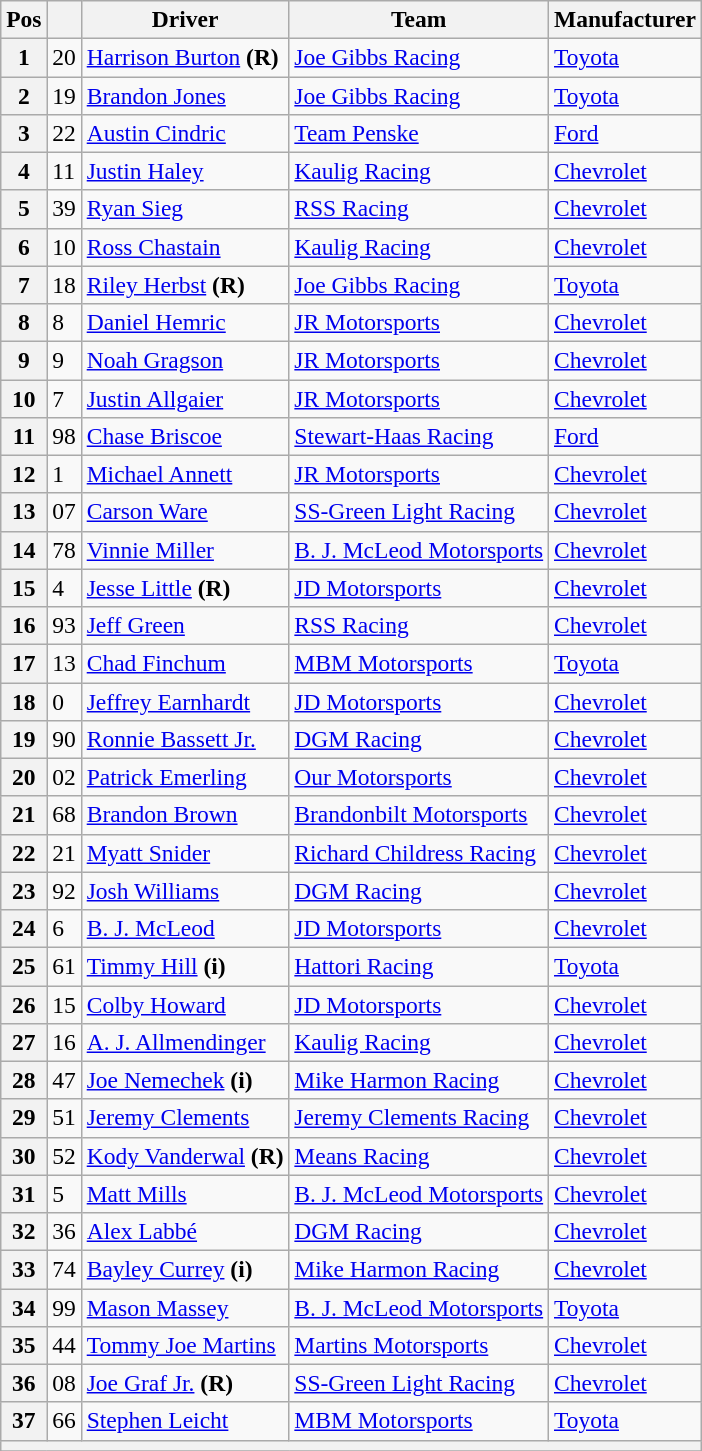<table class="wikitable" style="font-size:98%">
<tr>
<th>Pos</th>
<th></th>
<th>Driver</th>
<th>Team</th>
<th>Manufacturer</th>
</tr>
<tr>
<th>1</th>
<td>20</td>
<td><a href='#'>Harrison Burton</a> <strong>(R)</strong></td>
<td><a href='#'>Joe Gibbs Racing</a></td>
<td><a href='#'>Toyota</a></td>
</tr>
<tr>
<th>2</th>
<td>19</td>
<td><a href='#'>Brandon Jones</a></td>
<td><a href='#'>Joe Gibbs Racing</a></td>
<td><a href='#'>Toyota</a></td>
</tr>
<tr>
<th>3</th>
<td>22</td>
<td><a href='#'>Austin Cindric</a></td>
<td><a href='#'>Team Penske</a></td>
<td><a href='#'>Ford</a></td>
</tr>
<tr>
<th>4</th>
<td>11</td>
<td><a href='#'>Justin Haley</a></td>
<td><a href='#'>Kaulig Racing</a></td>
<td><a href='#'>Chevrolet</a></td>
</tr>
<tr>
<th>5</th>
<td>39</td>
<td><a href='#'>Ryan Sieg</a></td>
<td><a href='#'>RSS Racing</a></td>
<td><a href='#'>Chevrolet</a></td>
</tr>
<tr>
<th>6</th>
<td>10</td>
<td><a href='#'>Ross Chastain</a></td>
<td><a href='#'>Kaulig Racing</a></td>
<td><a href='#'>Chevrolet</a></td>
</tr>
<tr>
<th>7</th>
<td>18</td>
<td><a href='#'>Riley Herbst</a> <strong>(R)</strong></td>
<td><a href='#'>Joe Gibbs Racing</a></td>
<td><a href='#'>Toyota</a></td>
</tr>
<tr>
<th>8</th>
<td>8</td>
<td><a href='#'>Daniel Hemric</a></td>
<td><a href='#'>JR Motorsports</a></td>
<td><a href='#'>Chevrolet</a></td>
</tr>
<tr>
<th>9</th>
<td>9</td>
<td><a href='#'>Noah Gragson</a></td>
<td><a href='#'>JR Motorsports</a></td>
<td><a href='#'>Chevrolet</a></td>
</tr>
<tr>
<th>10</th>
<td>7</td>
<td><a href='#'>Justin Allgaier</a></td>
<td><a href='#'>JR Motorsports</a></td>
<td><a href='#'>Chevrolet</a></td>
</tr>
<tr>
<th>11</th>
<td>98</td>
<td><a href='#'>Chase Briscoe</a></td>
<td><a href='#'>Stewart-Haas Racing</a></td>
<td><a href='#'>Ford</a></td>
</tr>
<tr>
<th>12</th>
<td>1</td>
<td><a href='#'>Michael Annett</a></td>
<td><a href='#'>JR Motorsports</a></td>
<td><a href='#'>Chevrolet</a></td>
</tr>
<tr>
<th>13</th>
<td>07</td>
<td><a href='#'>Carson Ware</a></td>
<td><a href='#'>SS-Green Light Racing</a></td>
<td><a href='#'>Chevrolet</a></td>
</tr>
<tr>
<th>14</th>
<td>78</td>
<td><a href='#'>Vinnie Miller</a></td>
<td><a href='#'>B. J. McLeod Motorsports</a></td>
<td><a href='#'>Chevrolet</a></td>
</tr>
<tr>
<th>15</th>
<td>4</td>
<td><a href='#'>Jesse Little</a> <strong>(R)</strong></td>
<td><a href='#'>JD Motorsports</a></td>
<td><a href='#'>Chevrolet</a></td>
</tr>
<tr>
<th>16</th>
<td>93</td>
<td><a href='#'>Jeff Green</a></td>
<td><a href='#'>RSS Racing</a></td>
<td><a href='#'>Chevrolet</a></td>
</tr>
<tr>
<th>17</th>
<td>13</td>
<td><a href='#'>Chad Finchum</a></td>
<td><a href='#'>MBM Motorsports</a></td>
<td><a href='#'>Toyota</a></td>
</tr>
<tr>
<th>18</th>
<td>0</td>
<td><a href='#'>Jeffrey Earnhardt</a></td>
<td><a href='#'>JD Motorsports</a></td>
<td><a href='#'>Chevrolet</a></td>
</tr>
<tr>
<th>19</th>
<td>90</td>
<td><a href='#'>Ronnie Bassett Jr.</a></td>
<td><a href='#'>DGM Racing</a></td>
<td><a href='#'>Chevrolet</a></td>
</tr>
<tr>
<th>20</th>
<td>02</td>
<td><a href='#'>Patrick Emerling</a></td>
<td><a href='#'>Our Motorsports</a></td>
<td><a href='#'>Chevrolet</a></td>
</tr>
<tr>
<th>21</th>
<td>68</td>
<td><a href='#'>Brandon Brown</a></td>
<td><a href='#'>Brandonbilt Motorsports</a></td>
<td><a href='#'>Chevrolet</a></td>
</tr>
<tr>
<th>22</th>
<td>21</td>
<td><a href='#'>Myatt Snider</a></td>
<td><a href='#'>Richard Childress Racing</a></td>
<td><a href='#'>Chevrolet</a></td>
</tr>
<tr>
<th>23</th>
<td>92</td>
<td><a href='#'>Josh Williams</a></td>
<td><a href='#'>DGM Racing</a></td>
<td><a href='#'>Chevrolet</a></td>
</tr>
<tr>
<th>24</th>
<td>6</td>
<td><a href='#'>B. J. McLeod</a></td>
<td><a href='#'>JD Motorsports</a></td>
<td><a href='#'>Chevrolet</a></td>
</tr>
<tr>
<th>25</th>
<td>61</td>
<td><a href='#'>Timmy Hill</a> <strong>(i)</strong></td>
<td><a href='#'>Hattori Racing</a></td>
<td><a href='#'>Toyota</a></td>
</tr>
<tr>
<th>26</th>
<td>15</td>
<td><a href='#'>Colby Howard</a></td>
<td><a href='#'>JD Motorsports</a></td>
<td><a href='#'>Chevrolet</a></td>
</tr>
<tr>
<th>27</th>
<td>16</td>
<td><a href='#'>A. J. Allmendinger</a></td>
<td><a href='#'>Kaulig Racing</a></td>
<td><a href='#'>Chevrolet</a></td>
</tr>
<tr>
<th>28</th>
<td>47</td>
<td><a href='#'>Joe Nemechek</a> <strong>(i)</strong></td>
<td><a href='#'>Mike Harmon Racing</a></td>
<td><a href='#'>Chevrolet</a></td>
</tr>
<tr>
<th>29</th>
<td>51</td>
<td><a href='#'>Jeremy Clements</a></td>
<td><a href='#'>Jeremy Clements Racing</a></td>
<td><a href='#'>Chevrolet</a></td>
</tr>
<tr>
<th>30</th>
<td>52</td>
<td><a href='#'>Kody Vanderwal</a> <strong>(R)</strong></td>
<td><a href='#'>Means Racing</a></td>
<td><a href='#'>Chevrolet</a></td>
</tr>
<tr>
<th>31</th>
<td>5</td>
<td><a href='#'>Matt Mills</a></td>
<td><a href='#'>B. J. McLeod Motorsports</a></td>
<td><a href='#'>Chevrolet</a></td>
</tr>
<tr>
<th>32</th>
<td>36</td>
<td><a href='#'>Alex Labbé</a></td>
<td><a href='#'>DGM Racing</a></td>
<td><a href='#'>Chevrolet</a></td>
</tr>
<tr>
<th>33</th>
<td>74</td>
<td><a href='#'>Bayley Currey</a> <strong>(i)</strong></td>
<td><a href='#'>Mike Harmon Racing</a></td>
<td><a href='#'>Chevrolet</a></td>
</tr>
<tr>
<th>34</th>
<td>99</td>
<td><a href='#'>Mason Massey</a></td>
<td><a href='#'>B. J. McLeod Motorsports</a></td>
<td><a href='#'>Toyota</a></td>
</tr>
<tr>
<th>35</th>
<td>44</td>
<td><a href='#'>Tommy Joe Martins</a></td>
<td><a href='#'>Martins Motorsports</a></td>
<td><a href='#'>Chevrolet</a></td>
</tr>
<tr>
<th>36</th>
<td>08</td>
<td><a href='#'>Joe Graf Jr.</a> <strong>(R)</strong></td>
<td><a href='#'>SS-Green Light Racing</a></td>
<td><a href='#'>Chevrolet</a></td>
</tr>
<tr>
<th>37</th>
<td>66</td>
<td><a href='#'>Stephen Leicht</a></td>
<td><a href='#'>MBM Motorsports</a></td>
<td><a href='#'>Toyota</a></td>
</tr>
<tr>
<th colspan="5"></th>
</tr>
<tr>
</tr>
</table>
